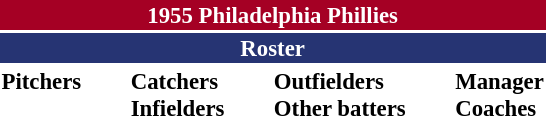<table class="toccolours" style="font-size: 95%;">
<tr>
<th colspan="10" style="background-color: #A50024; color: white; text-align: center;">1955 Philadelphia Phillies</th>
</tr>
<tr>
<td colspan="10" style="background-color: #263473; color: white; text-align: center;"><strong>Roster</strong></td>
</tr>
<tr>
<td valign="top"><strong>Pitchers</strong><br>















</td>
<td width="25px"></td>
<td valign="top"><strong>Catchers</strong><br>



<strong>Infielders</strong>









</td>
<td width="25px"></td>
<td valign="top"><strong>Outfielders</strong><br>







<strong>Other batters</strong>




</td>
<td width="25px"></td>
<td valign="top"><strong>Manager</strong><br>
<strong>Coaches</strong>



</td>
</tr>
<tr>
</tr>
</table>
